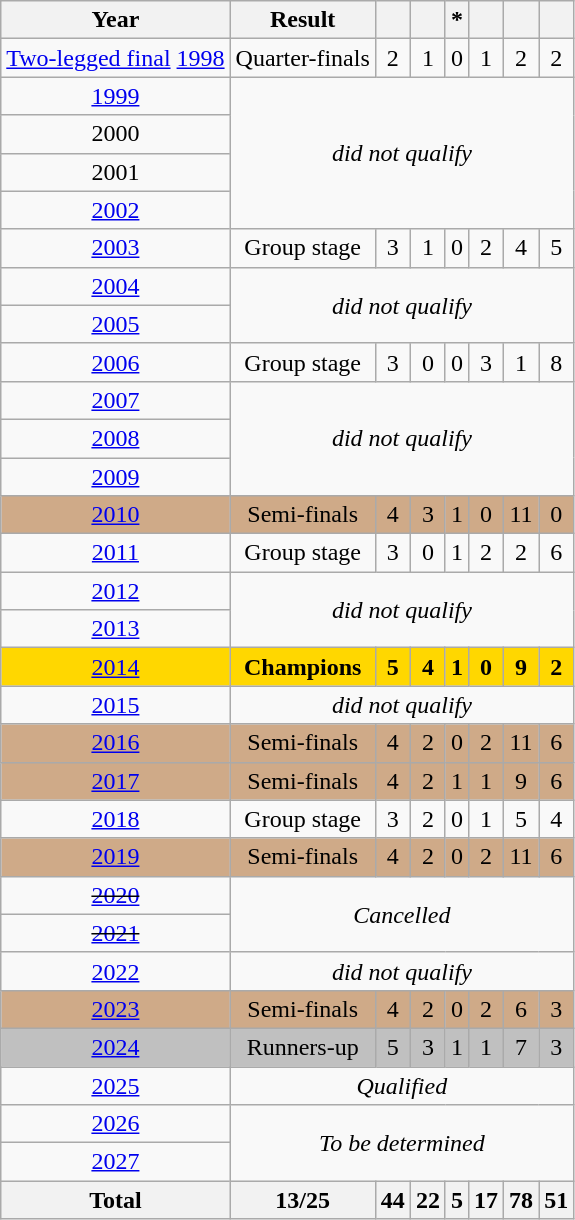<table class="wikitable" style="text-align: center;">
<tr>
<th>Year</th>
<th>Result</th>
<th></th>
<th></th>
<th>*</th>
<th></th>
<th></th>
<th></th>
</tr>
<tr>
<td><a href='#'>Two-legged final</a> <a href='#'>1998</a></td>
<td>Quarter-finals</td>
<td>2</td>
<td>1</td>
<td>0</td>
<td>1</td>
<td>2</td>
<td>2</td>
</tr>
<tr>
<td> <a href='#'>1999</a></td>
<td rowspan=4 colspan=7><em>did not qualify</em></td>
</tr>
<tr>
<td> 2000</td>
</tr>
<tr>
<td> 2001</td>
</tr>
<tr>
<td> <a href='#'>2002</a></td>
</tr>
<tr>
<td> <a href='#'>2003</a></td>
<td>Group stage</td>
<td>3</td>
<td>1</td>
<td>0</td>
<td>2</td>
<td>4</td>
<td>5</td>
</tr>
<tr>
<td> <a href='#'>2004</a></td>
<td rowspan=2 colspan=7><em>did not qualify</em></td>
</tr>
<tr>
<td> <a href='#'>2005</a></td>
</tr>
<tr>
<td> <a href='#'>2006</a></td>
<td>Group stage</td>
<td>3</td>
<td>0</td>
<td>0</td>
<td>3</td>
<td>1</td>
<td>8</td>
</tr>
<tr>
<td> <a href='#'>2007</a></td>
<td rowspan=3 colspan=7><em>did not qualify</em></td>
</tr>
<tr>
<td> <a href='#'>2008</a></td>
</tr>
<tr>
<td> <a href='#'>2009</a></td>
</tr>
<tr bgcolor=#CFAA88>
<td> <a href='#'>2010</a></td>
<td>Semi-finals</td>
<td>4</td>
<td>3</td>
<td>1</td>
<td>0</td>
<td>11</td>
<td>0</td>
</tr>
<tr>
<td> <a href='#'>2011</a></td>
<td>Group stage</td>
<td>3</td>
<td>0</td>
<td>1</td>
<td>2</td>
<td>2</td>
<td>6</td>
</tr>
<tr>
<td> <a href='#'>2012</a></td>
<td rowspan=2 colspan=7><em>did not qualify</em></td>
</tr>
<tr>
<td> <a href='#'>2013</a></td>
</tr>
<tr bgcolor=gold>
<td> <a href='#'>2014</a></td>
<td><strong>Champions</strong></td>
<td><strong>5</strong></td>
<td><strong>4</strong></td>
<td><strong>1</strong></td>
<td><strong>0</strong></td>
<td><strong>9</strong></td>
<td><strong>2</strong></td>
</tr>
<tr>
<td> <a href='#'>2015</a></td>
<td colspan=7><em>did not qualify</em></td>
</tr>
<tr bgcolor=#CFAA88>
<td> <a href='#'>2016</a></td>
<td>Semi-finals</td>
<td>4</td>
<td>2</td>
<td>0</td>
<td>2</td>
<td>11</td>
<td>6</td>
</tr>
<tr bgcolor=#CFAA88>
<td> <a href='#'>2017</a></td>
<td>Semi-finals</td>
<td>4</td>
<td>2</td>
<td>1</td>
<td>1</td>
<td>9</td>
<td>6</td>
</tr>
<tr>
<td> <a href='#'>2018</a></td>
<td>Group stage</td>
<td>3</td>
<td>2</td>
<td>0</td>
<td>1</td>
<td>5</td>
<td>4</td>
</tr>
<tr bgcolor=#CFAA88>
<td> <a href='#'>2019</a></td>
<td>Semi-finals</td>
<td>4</td>
<td>2</td>
<td>0</td>
<td>2</td>
<td>11</td>
<td>6</td>
</tr>
<tr>
<td> <s><a href='#'>2020</a></s></td>
<td rowspan=2 colspan=7><em>Cancelled</em></td>
</tr>
<tr>
<td> <s><a href='#'>2021</a></s></td>
</tr>
<tr>
<td> <a href='#'>2022</a></td>
<td colspan=7><em>did not qualify</em></td>
</tr>
<tr bgcolor=#CFAA88>
<td> <a href='#'>2023</a></td>
<td>Semi-finals</td>
<td>4</td>
<td>2</td>
<td>0</td>
<td>2</td>
<td>6</td>
<td>3</td>
</tr>
<tr style="background:silver;">
<td> <a href='#'>2024</a></td>
<td>Runners-up</td>
<td>5</td>
<td>3</td>
<td>1</td>
<td>1</td>
<td>7</td>
<td>3</td>
</tr>
<tr>
<td> <a href='#'>2025</a></td>
<td colspan=7><em>Qualified</em></td>
</tr>
<tr>
<td> <a href='#'>2026</a></td>
<td rowspan=2 colspan=7><em>To be determined</em></td>
</tr>
<tr>
<td> <a href='#'>2027</a></td>
</tr>
<tr>
<th>Total</th>
<th>13/25</th>
<th>44</th>
<th>22</th>
<th>5</th>
<th>17</th>
<th>78</th>
<th>51</th>
</tr>
</table>
